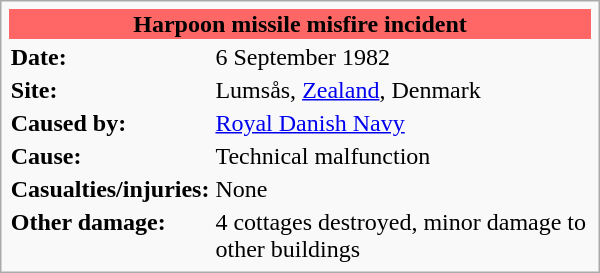<table class="infobox" style="width:25em;">
<tr style="text-align:center;">
<th colspan="2" style="background:#FF6666;"><strong>Harpoon missile misfire incident</strong></th>
</tr>
<tr>
<th align="left">Date:</th>
<td>6 September 1982</td>
</tr>
<tr>
<th align="left">Site:</th>
<td>Lumsås, <a href='#'>Zealand</a>, Denmark</td>
</tr>
<tr>
<th align="left">Caused by:</th>
<td><a href='#'>Royal Danish Navy</a></td>
</tr>
<tr>
<th align="left">Cause:</th>
<td>Technical malfunction</td>
</tr>
<tr>
<th align="left">Casualties/injuries:</th>
<td>None</td>
</tr>
<tr>
<th align="left">Other damage:</th>
<td>4 cottages destroyed, minor damage to other buildings</td>
</tr>
</table>
